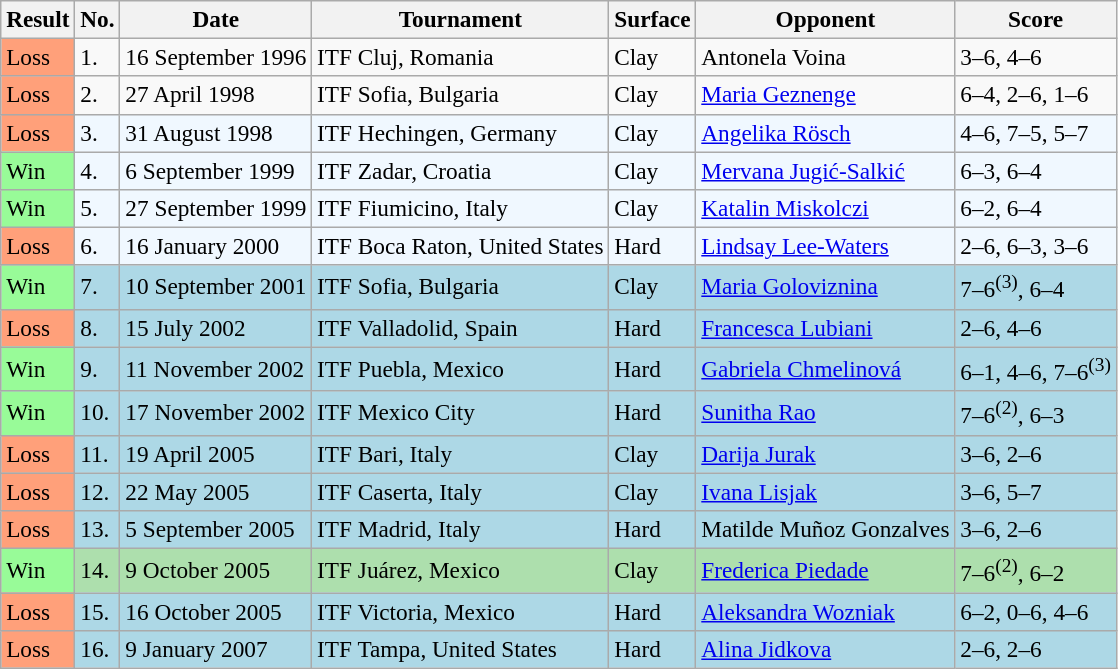<table class="sortable wikitable" style="font-size:97%;">
<tr>
<th>Result</th>
<th>No.</th>
<th>Date</th>
<th>Tournament</th>
<th>Surface</th>
<th>Opponent</th>
<th class="unsortable">Score</th>
</tr>
<tr>
<td style="background:#ffa07a;">Loss</td>
<td>1.</td>
<td>16 September 1996</td>
<td>ITF Cluj, Romania</td>
<td>Clay</td>
<td> Antonela Voina</td>
<td>3–6, 4–6</td>
</tr>
<tr>
<td style="background:#ffa07a;">Loss</td>
<td>2.</td>
<td>27 April 1998</td>
<td>ITF Sofia, Bulgaria</td>
<td>Clay</td>
<td> <a href='#'>Maria Geznenge</a></td>
<td>6–4, 2–6, 1–6</td>
</tr>
<tr style="background:#f0f8ff;">
<td style="background:#ffa07a;">Loss</td>
<td>3.</td>
<td>31 August 1998</td>
<td>ITF Hechingen, Germany</td>
<td>Clay</td>
<td> <a href='#'>Angelika Rösch</a></td>
<td>4–6, 7–5, 5–7</td>
</tr>
<tr style="background:#f0f8ff;">
<td style="background:#98fb98;">Win</td>
<td>4.</td>
<td>6 September 1999</td>
<td>ITF Zadar, Croatia</td>
<td>Clay</td>
<td> <a href='#'>Mervana Jugić-Salkić</a></td>
<td>6–3, 6–4</td>
</tr>
<tr style="background:#f0f8ff;">
<td style="background:#98fb98;">Win</td>
<td>5.</td>
<td>27 September 1999</td>
<td>ITF Fiumicino, Italy</td>
<td>Clay</td>
<td> <a href='#'>Katalin Miskolczi</a></td>
<td>6–2, 6–4</td>
</tr>
<tr style="background:#f0f8ff;">
<td style="background:#ffa07a;">Loss</td>
<td>6.</td>
<td>16 January 2000</td>
<td>ITF Boca Raton, United States</td>
<td>Hard</td>
<td> <a href='#'>Lindsay Lee-Waters</a></td>
<td>2–6, 6–3, 3–6</td>
</tr>
<tr style="background:lightblue;">
<td style="background:#98fb98;">Win</td>
<td>7.</td>
<td>10 September 2001</td>
<td>ITF Sofia, Bulgaria</td>
<td>Clay</td>
<td> <a href='#'>Maria Goloviznina</a></td>
<td>7–6<sup>(3)</sup>, 6–4</td>
</tr>
<tr style="background:lightblue;">
<td style="background:#ffa07a;">Loss</td>
<td>8.</td>
<td>15 July 2002</td>
<td>ITF Valladolid, Spain</td>
<td>Hard</td>
<td> <a href='#'>Francesca Lubiani</a></td>
<td>2–6, 4–6</td>
</tr>
<tr style="background:lightblue;">
<td style="background:#98fb98;">Win</td>
<td>9.</td>
<td>11 November 2002</td>
<td>ITF Puebla, Mexico</td>
<td>Hard</td>
<td> <a href='#'>Gabriela Chmelinová</a></td>
<td>6–1, 4–6, 7–6<sup>(3)</sup></td>
</tr>
<tr style="background:lightblue;">
<td style="background:#98fb98;">Win</td>
<td>10.</td>
<td>17 November 2002</td>
<td>ITF Mexico City</td>
<td>Hard</td>
<td> <a href='#'>Sunitha Rao</a></td>
<td>7–6<sup>(2)</sup>, 6–3</td>
</tr>
<tr style="background:lightblue;">
<td style="background:#ffa07a;">Loss</td>
<td>11.</td>
<td>19 April 2005</td>
<td>ITF Bari, Italy</td>
<td>Clay</td>
<td> <a href='#'>Darija Jurak</a></td>
<td>3–6, 2–6</td>
</tr>
<tr style="background:lightblue;">
<td style="background:#ffa07a;">Loss</td>
<td>12.</td>
<td>22 May 2005</td>
<td>ITF Caserta, Italy</td>
<td>Clay</td>
<td> <a href='#'>Ivana Lisjak</a></td>
<td>3–6, 5–7</td>
</tr>
<tr style="background:lightblue;">
<td style="background:#ffa07a;">Loss</td>
<td>13.</td>
<td>5 September 2005</td>
<td>ITF Madrid, Italy</td>
<td>Hard</td>
<td> Matilde Muñoz Gonzalves</td>
<td>3–6, 2–6</td>
</tr>
<tr style="background:#addfad;">
<td style="background:#98fb98;">Win</td>
<td>14.</td>
<td>9 October 2005</td>
<td>ITF Juárez, Mexico</td>
<td>Clay</td>
<td> <a href='#'>Frederica Piedade</a></td>
<td>7–6<sup>(2)</sup>, 6–2</td>
</tr>
<tr style="background:lightblue;">
<td style="background:#ffa07a;">Loss</td>
<td>15.</td>
<td>16 October 2005</td>
<td>ITF Victoria, Mexico</td>
<td>Hard</td>
<td> <a href='#'>Aleksandra Wozniak</a></td>
<td>6–2, 0–6, 4–6</td>
</tr>
<tr style="background:lightblue;">
<td style="background:#ffa07a;">Loss</td>
<td>16.</td>
<td>9 January 2007</td>
<td>ITF Tampa, United States</td>
<td>Hard</td>
<td> <a href='#'>Alina Jidkova</a></td>
<td>2–6, 2–6</td>
</tr>
</table>
